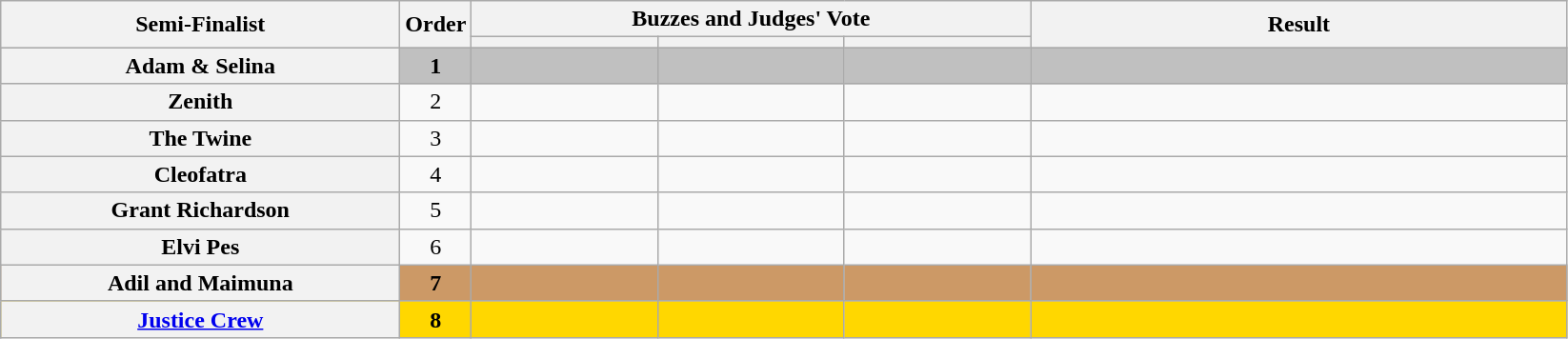<table class="wikitable plainrowheaders sortable" style="text-align:center;">
<tr>
<th scope="col" rowspan=2 class="unsortable" style="width:17em;">Semi-Finalist</th>
<th scope="col" rowspan=2 style="width:1em;">Order</th>
<th scope="col" colspan=3 class="unsortable" style="width:24em;">Buzzes and Judges' Vote</th>
<th scope="col" rowspan=2 style="width:23em;">Result</th>
</tr>
<tr>
<th scope="col" class="unsortable" style="width:6em;"></th>
<th scope="col" class="unsortable" style="width:6em;"></th>
<th scope="col" class="unsortable" style="width:6em;"></th>
</tr>
<tr bgcolor=silver>
<th scope="row"><strong>Adam & Selina</strong></th>
<td><strong>1</strong></td>
<td style="text-align:center;"></td>
<td style="text-align:center;"></td>
<td style="text-align:center;"></td>
<td><strong></strong></td>
</tr>
<tr>
<th scope="row">Zenith</th>
<td>2</td>
<td style="text-align:center;"></td>
<td style="text-align:center;"></td>
<td style="text-align:center;"></td>
<td></td>
</tr>
<tr>
<th scope="row">The Twine</th>
<td>3</td>
<td style="text-align:center;"></td>
<td style="text-align:center;"></td>
<td style="text-align:center;"></td>
<td></td>
</tr>
<tr>
<th scope="row">Cleofatra</th>
<td>4</td>
<td style="text-align:center;"></td>
<td style="text-align:center;"></td>
<td style="text-align:center;"></td>
<td></td>
</tr>
<tr>
<th scope="row">Grant Richardson</th>
<td>5</td>
<td style="text-align:center;"></td>
<td style="text-align:center;"></td>
<td style="text-align:center;"></td>
<td></td>
</tr>
<tr>
<th scope="row">Elvi Pes</th>
<td>6</td>
<td style="text-align:center;"></td>
<td style="text-align:center;"></td>
<td style="text-align:center;"></td>
<td></td>
</tr>
<tr bgcolor=#c96>
<th scope="row"><strong>Adil and Maimuna</strong></th>
<td><strong>7</strong></td>
<td style="text-align:center;"></td>
<td style="text-align:center;"></td>
<td style="text-align:center;"></td>
<td><strong></strong></td>
</tr>
<tr bgcolor=gold>
<th scope="row"><strong><a href='#'>Justice Crew</a></strong></th>
<td><strong>8</strong></td>
<td style="text-align:center;"></td>
<td style="text-align:center;"></td>
<td style="text-align:center;"></td>
<td><strong></strong></td>
</tr>
</table>
